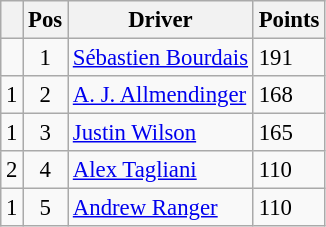<table class="wikitable" style="font-size: 95%;">
<tr>
<th></th>
<th>Pos</th>
<th>Driver</th>
<th>Points</th>
</tr>
<tr>
<td align="left"></td>
<td align="center">1</td>
<td> <a href='#'>Sébastien Bourdais</a></td>
<td align="left">191</td>
</tr>
<tr>
<td align="left"> 1</td>
<td align="center">2</td>
<td> <a href='#'>A. J. Allmendinger</a></td>
<td align="left">168</td>
</tr>
<tr>
<td align="left"> 1</td>
<td align="center">3</td>
<td> <a href='#'>Justin Wilson</a></td>
<td align="left">165</td>
</tr>
<tr>
<td align="left"> 2</td>
<td align="center">4</td>
<td> <a href='#'>Alex Tagliani</a></td>
<td align="left">110</td>
</tr>
<tr>
<td align="left"> 1</td>
<td align="center">5</td>
<td> <a href='#'>Andrew Ranger</a></td>
<td align="left">110</td>
</tr>
</table>
